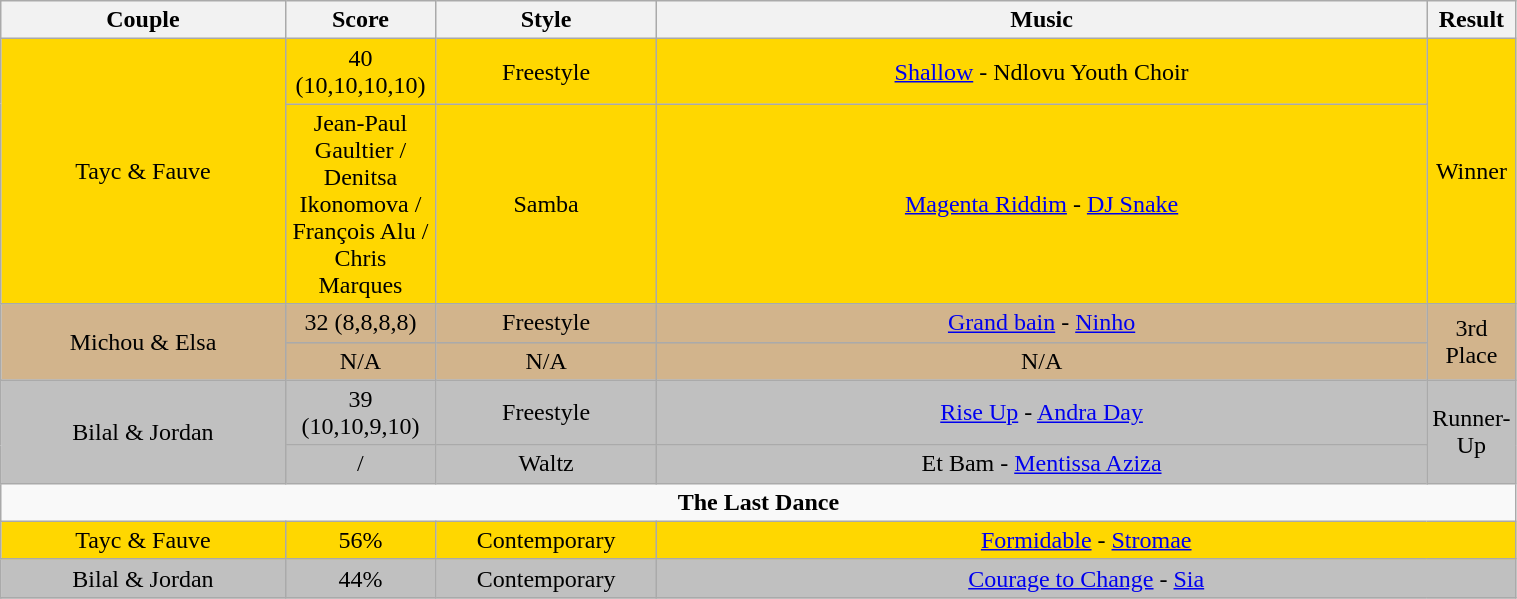<table class="wikitable" style="width:80%; text-align:center;">
<tr>
<th style="width:20%;">Couple</th>
<th style="width:10%;">Score</th>
<th style="width:15%;">Style</th>
<th style="width:60%;">Music</th>
<th style="width:60%;">Result</th>
</tr>
<tr style="background:gold;">
<td rowspan="2">Tayc & Fauve</td>
<td style="text-align:center;">40 (10,10,10,10)</td>
<td style="text-align:center;">Freestyle</td>
<td><a href='#'>Shallow</a> - Ndlovu Youth Choir</td>
<td rowspan="2" style="text-align:center;">Winner</td>
</tr>
<tr style="background:gold;">
<td style="text-align:center;">Jean-Paul Gaultier / Denitsa Ikonomova / François Alu / Chris Marques</td>
<td style="text-align:center;">Samba</td>
<td><a href='#'>Magenta Riddim</a> - <a href='#'>DJ Snake</a></td>
</tr>
<tr style="background:tan;">
<td rowspan="2">Michou & Elsa</td>
<td style="text-align:center;">32 (8,8,8,8)</td>
<td style="text-align:center;">Freestyle</td>
<td><a href='#'>Grand bain</a> - <a href='#'>Ninho</a></td>
<td rowspan="2" style="text-align:center;">3rd Place</td>
</tr>
<tr style="background:tan;">
<td style="text-align:center;">N/A</td>
<td style="text-align:center;">N/A</td>
<td>N/A</td>
</tr>
<tr style="background:silver;">
<td rowspan=2>Bilal & Jordan</td>
<td style="text-align:center;">39 (10,10,9,10)</td>
<td style="text-align:center;">Freestyle</td>
<td><a href='#'>Rise Up</a> - <a href='#'>Andra Day</a></td>
<td rowspan="2" style="text-align:center;">Runner-Up</td>
</tr>
<tr style="background:silver;">
<td style="text-align:center;">/</td>
<td style="text-align:center;">Waltz</td>
<td>Et Bam - <a href='#'>Mentissa Aziza</a></td>
</tr>
<tr>
<td colspan=5 style="text-align:center;"><strong>The Last Dance</strong></td>
</tr>
<tr style="background:gold;">
<td>Tayc & Fauve</td>
<td>56%</td>
<td>Contemporary</td>
<td colspan="2"><a href='#'>Formidable</a> - <a href='#'>Stromae</a></td>
</tr>
<tr style="background:silver;">
<td>Bilal & Jordan</td>
<td>44%</td>
<td>Contemporary</td>
<td colspan="2"><a href='#'>Courage to Change</a> - <a href='#'>Sia</a></td>
</tr>
<tr>
</tr>
</table>
